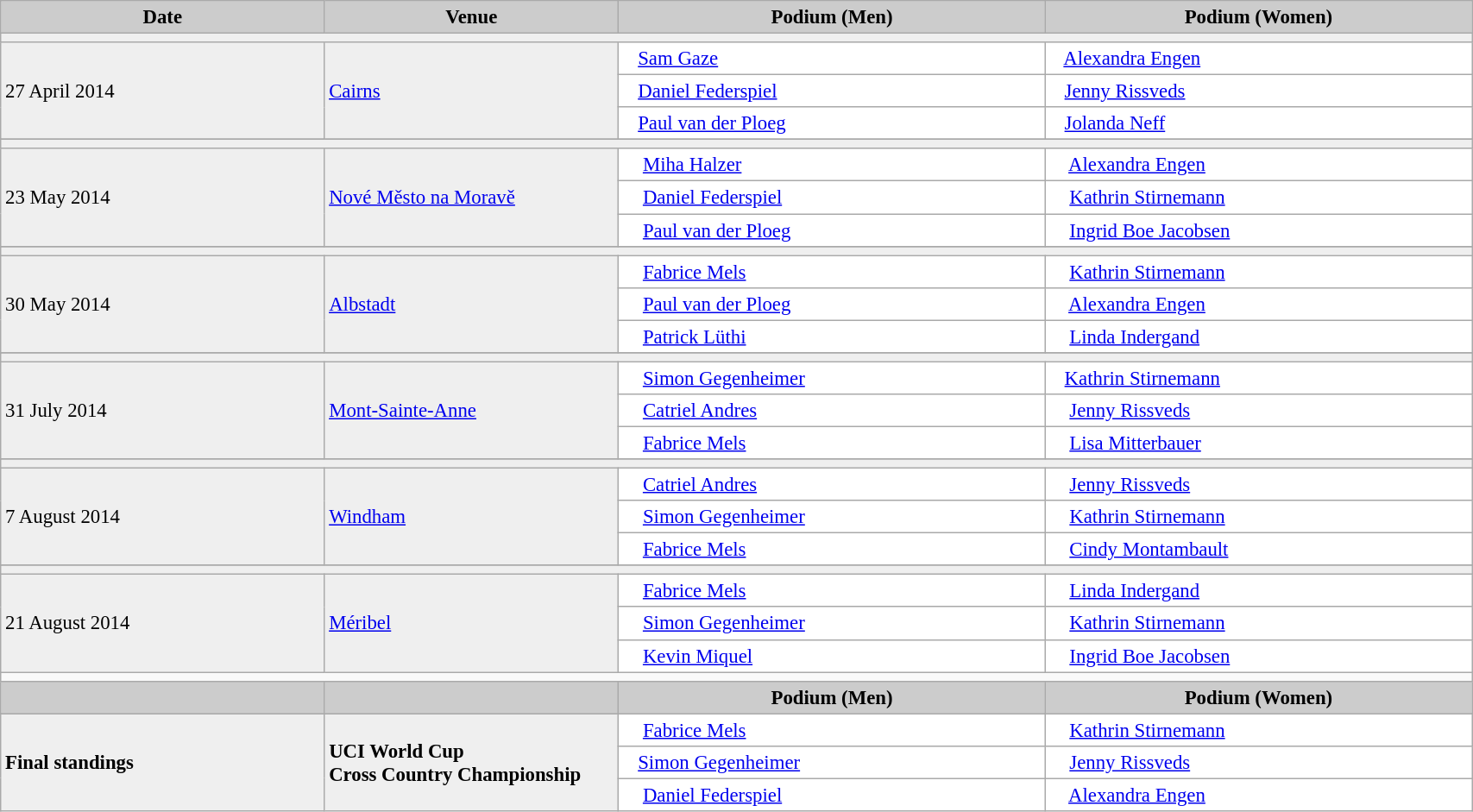<table class="wikitable" width=90% bgcolor="#f7f8ff" cellpadding="3" cellspacing="0" border="1" style="font-size: 95%; border: gray solid 1px; border-collapse: collapse;">
<tr bgcolor="#CCCCCC">
<td align="center"><strong>Date</strong></td>
<td width=20% align="center"><strong>Venue</strong></td>
<td width=29% align="center"><strong>Podium (Men)</strong></td>
<td width=29% align="center"><strong>Podium (Women)</strong></td>
</tr>
<tr bgcolor="#EFEFEF">
<td colspan=4></td>
</tr>
<tr bgcolor="#EFEFEF">
<td rowspan=3>27 April 2014</td>
<td rowspan=3> <a href='#'>Cairns</a></td>
<td bgcolor="#ffffff">    <a href='#'>Sam Gaze</a></td>
<td bgcolor="#ffffff">    <a href='#'>Alexandra Engen</a></td>
</tr>
<tr>
<td bgcolor="#ffffff">    <a href='#'>Daniel Federspiel</a></td>
<td bgcolor="#ffffff">    <a href='#'>Jenny Rissveds</a></td>
</tr>
<tr>
<td bgcolor="#ffffff">    <a href='#'>Paul van der Ploeg</a></td>
<td bgcolor="#ffffff">    <a href='#'>Jolanda Neff</a></td>
</tr>
<tr>
</tr>
<tr bgcolor="#EFEFEF">
<td colspan=4></td>
</tr>
<tr bgcolor="#EFEFEF">
<td rowspan=3>23 May 2014</td>
<td rowspan=3> <a href='#'>Nové Město na Moravě</a></td>
<td bgcolor="#ffffff">      <a href='#'>Miha Halzer</a></td>
<td bgcolor="#ffffff">      <a href='#'>Alexandra Engen</a></td>
</tr>
<tr>
<td bgcolor="#ffffff">      <a href='#'>Daniel Federspiel</a></td>
<td bgcolor="#ffffff">      <a href='#'>Kathrin Stirnemann</a></td>
</tr>
<tr>
<td bgcolor="#ffffff">      <a href='#'>Paul van der Ploeg</a></td>
<td bgcolor="#ffffff">      <a href='#'>Ingrid Boe Jacobsen</a></td>
</tr>
<tr>
</tr>
<tr bgcolor="#EFEFEF">
<td colspan=4></td>
</tr>
<tr bgcolor="#EFEFEF">
<td rowspan=3>30 May 2014</td>
<td rowspan=3> <a href='#'>Albstadt</a></td>
<td bgcolor="#ffffff">      <a href='#'>Fabrice Mels</a></td>
<td bgcolor="#ffffff">      <a href='#'>Kathrin Stirnemann</a></td>
</tr>
<tr>
<td bgcolor="#ffffff">      <a href='#'>Paul van der Ploeg</a></td>
<td bgcolor="#ffffff">      <a href='#'>Alexandra Engen</a></td>
</tr>
<tr>
<td bgcolor="#ffffff">      <a href='#'>Patrick Lüthi</a></td>
<td bgcolor="#ffffff">      <a href='#'>Linda Indergand</a></td>
</tr>
<tr>
</tr>
<tr bgcolor="#EFEFEF">
<td colspan=4></td>
</tr>
<tr bgcolor="#EFEFEF">
<td rowspan=3>31 July 2014</td>
<td rowspan=3> <a href='#'>Mont-Sainte-Anne</a></td>
<td bgcolor="#ffffff">      <a href='#'>Simon Gegenheimer</a></td>
<td bgcolor="#ffffff">     <a href='#'>Kathrin Stirnemann</a></td>
</tr>
<tr>
<td bgcolor="#ffffff">      <a href='#'>Catriel Andres</a></td>
<td bgcolor="#ffffff">      <a href='#'>Jenny Rissveds</a></td>
</tr>
<tr>
<td bgcolor="#ffffff">      <a href='#'>Fabrice Mels</a></td>
<td bgcolor="#ffffff">      <a href='#'>Lisa Mitterbauer</a></td>
</tr>
<tr>
</tr>
<tr bgcolor="#EFEFEF">
<td colspan=4></td>
</tr>
<tr bgcolor="#EFEFEF">
<td rowspan=3>7 August 2014</td>
<td rowspan=3> <a href='#'>Windham</a></td>
<td bgcolor="#ffffff">      <a href='#'>Catriel Andres</a></td>
<td bgcolor="#ffffff">      <a href='#'>Jenny Rissveds</a></td>
</tr>
<tr>
<td bgcolor="#ffffff">      <a href='#'>Simon Gegenheimer</a></td>
<td bgcolor="#ffffff">      <a href='#'>Kathrin Stirnemann</a></td>
</tr>
<tr>
<td bgcolor="#ffffff">      <a href='#'>Fabrice Mels</a></td>
<td bgcolor="#ffffff">      <a href='#'>Cindy Montambault</a></td>
</tr>
<tr>
</tr>
<tr bgcolor="#EFEFEF">
<td colspan=4></td>
</tr>
<tr bgcolor="#EFEFEF">
<td rowspan=3>21 August 2014</td>
<td rowspan=3> <a href='#'>Méribel</a></td>
<td bgcolor="#ffffff">      <a href='#'>Fabrice Mels</a></td>
<td bgcolor="#ffffff">      <a href='#'>Linda Indergand</a></td>
</tr>
<tr>
<td bgcolor="#ffffff">      <a href='#'>Simon Gegenheimer</a></td>
<td bgcolor="#ffffff">      <a href='#'>Kathrin Stirnemann</a></td>
</tr>
<tr>
<td bgcolor="#ffffff">      <a href='#'>Kevin Miquel</a></td>
<td bgcolor="#ffffff">      <a href='#'>Ingrid Boe Jacobsen</a></td>
</tr>
<tr>
<td colspan=4></td>
</tr>
<tr bgcolor="#CCCCCC">
<td align="center"></td>
<td width=20% align="center"></td>
<td width=29% align="center"><strong>Podium (Men)</strong></td>
<td width=29% align="center"><strong>Podium (Women)</strong></td>
</tr>
<tr bgcolor="#EFEFEF">
</tr>
<tr bgcolor="#EFEFEF">
<td rowspan=3><strong>Final standings</strong></td>
<td rowspan=3><strong>UCI World Cup<br> Cross Country Championship</strong></td>
<td bgcolor="#ffffff">      <a href='#'>Fabrice Mels</a></td>
<td bgcolor="#ffffff">      <a href='#'>Kathrin Stirnemann</a></td>
</tr>
<tr>
<td bgcolor="#ffffff">     <a href='#'>Simon Gegenheimer</a></td>
<td bgcolor="#ffffff">      <a href='#'>Jenny Rissveds</a></td>
</tr>
<tr>
<td bgcolor="#ffffff">      <a href='#'>Daniel Federspiel</a></td>
<td bgcolor="#ffffff">       <a href='#'>Alexandra Engen</a></td>
</tr>
</table>
